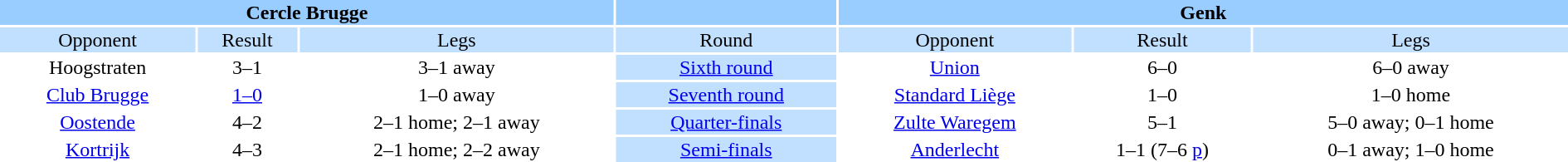<table width="100%" style="text-align:center">
<tr style="vertical-align:top; background:#9cf;">
<th colspan=3 style="width:1*">Cercle Brugge</th>
<th></th>
<th colspan=3 style="width:1*">Genk</th>
</tr>
<tr style="vertical-align:top; background:#c1e0ff;">
<td>Opponent</td>
<td>Result</td>
<td>Legs</td>
<td style="background:#c1e0ff;">Round</td>
<td>Opponent</td>
<td>Result</td>
<td>Legs</td>
</tr>
<tr>
<td>Hoogstraten</td>
<td>3–1</td>
<td>3–1 away</td>
<td style="background:#c1e0ff;"><a href='#'>Sixth round</a></td>
<td><a href='#'>Union</a></td>
<td>6–0</td>
<td>6–0 away</td>
</tr>
<tr>
<td><a href='#'>Club Brugge</a></td>
<td><a href='#'>1–0</a></td>
<td>1–0 away</td>
<td style="background:#c1e0ff;"><a href='#'>Seventh round</a></td>
<td><a href='#'>Standard Liège</a></td>
<td>1–0</td>
<td>1–0 home</td>
</tr>
<tr>
<td><a href='#'>Oostende</a></td>
<td>4–2</td>
<td>2–1 home; 2–1 away</td>
<td style="background:#c1e0ff;"><a href='#'>Quarter-finals</a></td>
<td><a href='#'>Zulte Waregem</a></td>
<td>5–1</td>
<td>5–0 away; 0–1 home</td>
</tr>
<tr>
<td><a href='#'>Kortrijk</a></td>
<td>4–3</td>
<td>2–1 home; 2–2 away </td>
<td style="background:#c1e0ff;"><a href='#'>Semi-finals</a></td>
<td><a href='#'>Anderlecht</a></td>
<td>1–1 (7–6 <a href='#'>p</a>)</td>
<td>0–1 away; 1–0 home</td>
</tr>
</table>
